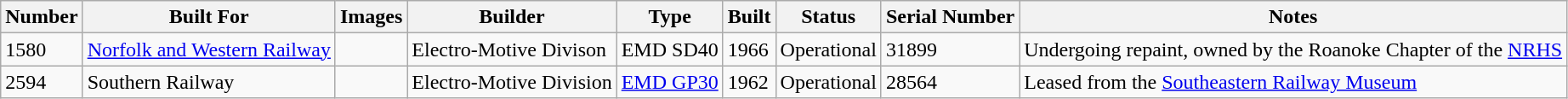<table class="wikitable">
<tr>
<th>Number</th>
<th>Built For</th>
<th>Images</th>
<th>Builder</th>
<th>Type</th>
<th>Built</th>
<th>Status</th>
<th>Serial Number</th>
<th>Notes</th>
</tr>
<tr>
<td>1580</td>
<td><a href='#'>Norfolk and Western Railway</a></td>
<td></td>
<td>Electro-Motive Divison</td>
<td>EMD SD40</td>
<td>1966</td>
<td>Operational</td>
<td>31899</td>
<td>Undergoing repaint, owned by the Roanoke Chapter of the <a href='#'>NRHS</a></td>
</tr>
<tr>
<td>2594</td>
<td>Southern Railway</td>
<td></td>
<td>Electro-Motive Division</td>
<td><a href='#'>EMD GP30</a></td>
<td>1962</td>
<td>Operational</td>
<td>28564</td>
<td>Leased from the <a href='#'>Southeastern Railway Museum</a></td>
</tr>
</table>
